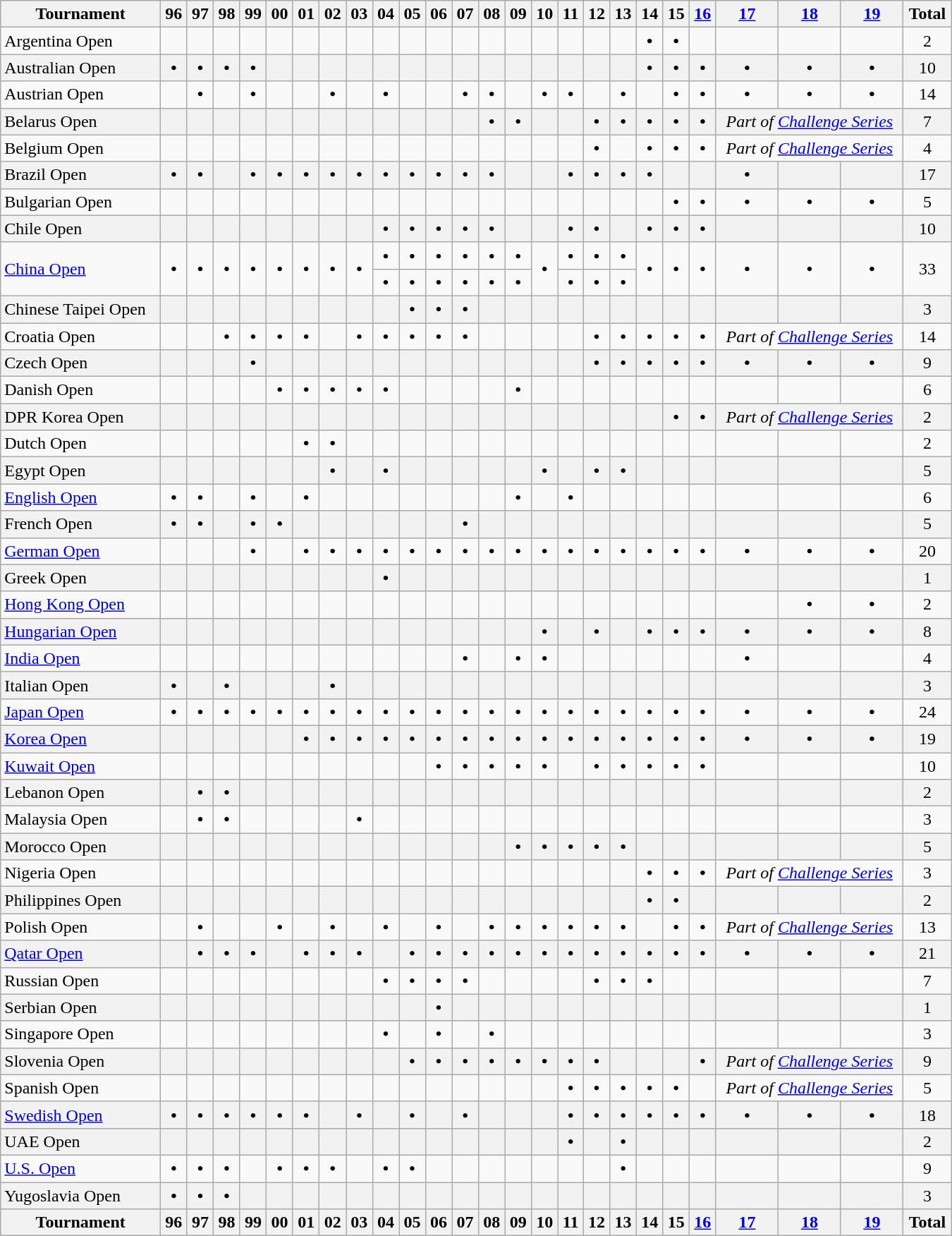<table class="wikitable" style="width: 900px;">
<tr>
<th>Tournament</th>
<th>96</th>
<th>97</th>
<th>98</th>
<th>99</th>
<th>00</th>
<th>01</th>
<th>02</th>
<th>03</th>
<th>04</th>
<th>05</th>
<th>06</th>
<th>07</th>
<th>08</th>
<th>09</th>
<th>10</th>
<th>11</th>
<th>12</th>
<th>13</th>
<th>14</th>
<th>15</th>
<th><a href='#'>16</a></th>
<th><a href='#'>17</a></th>
<th><a href='#'>18</a></th>
<th><a href='#'>19</a></th>
<th>Total</th>
</tr>
<tr align="center">
<td align="left"> Argentina Open</td>
<td></td>
<td></td>
<td></td>
<td></td>
<td></td>
<td></td>
<td></td>
<td></td>
<td></td>
<td></td>
<td></td>
<td></td>
<td></td>
<td></td>
<td></td>
<td></td>
<td></td>
<td></td>
<td><strong>•</strong></td>
<td><strong>•</strong></td>
<td></td>
<td></td>
<td></td>
<td></td>
<td>2</td>
</tr>
<tr align="center" style="background: #f2f2f2">
<td align="left"> Australian Open</td>
<td><strong>•</strong></td>
<td><strong>•</strong></td>
<td><strong>•</strong></td>
<td><strong>•</strong></td>
<td></td>
<td></td>
<td></td>
<td></td>
<td></td>
<td></td>
<td></td>
<td></td>
<td></td>
<td></td>
<td></td>
<td></td>
<td></td>
<td></td>
<td><strong>•</strong></td>
<td><strong>•</strong></td>
<td><strong>•</strong></td>
<td><strong>•</strong></td>
<td><strong>•</strong></td>
<td><strong>•</strong></td>
<td>10</td>
</tr>
<tr align="center">
<td align="left"> Austrian Open</td>
<td></td>
<td><strong>•</strong></td>
<td></td>
<td><strong>•</strong></td>
<td></td>
<td></td>
<td><strong>•</strong></td>
<td></td>
<td><strong>•</strong></td>
<td></td>
<td></td>
<td><strong>•</strong></td>
<td><strong>•</strong></td>
<td></td>
<td><strong>•</strong></td>
<td><strong>•</strong></td>
<td></td>
<td><strong>•</strong></td>
<td></td>
<td><strong>•</strong></td>
<td><strong>•</strong></td>
<td><strong>•</strong></td>
<td><strong>•</strong></td>
<td><strong>•</strong></td>
<td>14</td>
</tr>
<tr align="center" style="background: #f2f2f2">
<td align="left"> Belarus Open</td>
<td></td>
<td></td>
<td></td>
<td></td>
<td></td>
<td></td>
<td></td>
<td></td>
<td></td>
<td></td>
<td></td>
<td></td>
<td><strong>•</strong></td>
<td><strong>•</strong></td>
<td></td>
<td></td>
<td><strong>•</strong></td>
<td><strong>•</strong></td>
<td><strong>•</strong></td>
<td><strong>•</strong></td>
<td><strong>•</strong></td>
<td colspan=3><em>Part of <a href='#'>Challenge Series</a></em></td>
<td>7</td>
</tr>
<tr align="center">
<td align="left"> Belgium Open</td>
<td></td>
<td></td>
<td></td>
<td></td>
<td></td>
<td></td>
<td></td>
<td></td>
<td></td>
<td></td>
<td></td>
<td></td>
<td></td>
<td></td>
<td></td>
<td></td>
<td><strong>•</strong></td>
<td></td>
<td><strong>•</strong></td>
<td><strong>•</strong></td>
<td><strong>•</strong></td>
<td colspan=3><em>Part of <a href='#'>Challenge Series</a></em></td>
<td>4</td>
</tr>
<tr align="center" style="background: #f2f2f2">
<td align="left"> Brazil Open</td>
<td><strong>•</strong></td>
<td><strong>•</strong></td>
<td></td>
<td><strong>•</strong></td>
<td><strong>•</strong></td>
<td><strong>•</strong></td>
<td><strong>•</strong></td>
<td><strong>•</strong></td>
<td><strong>•</strong></td>
<td><strong>•</strong></td>
<td><strong>•</strong></td>
<td><strong>•</strong></td>
<td><strong>•</strong></td>
<td></td>
<td></td>
<td><strong>•</strong></td>
<td><strong>•</strong></td>
<td><strong>•</strong></td>
<td><strong>•</strong></td>
<td></td>
<td></td>
<td><strong>•</strong></td>
<td></td>
<td></td>
<td>17</td>
</tr>
<tr align="center">
<td align="left"> Bulgarian Open</td>
<td></td>
<td></td>
<td></td>
<td></td>
<td></td>
<td></td>
<td></td>
<td></td>
<td></td>
<td></td>
<td></td>
<td></td>
<td></td>
<td></td>
<td></td>
<td></td>
<td></td>
<td></td>
<td></td>
<td><strong>•</strong></td>
<td><strong>•</strong></td>
<td><strong>•</strong></td>
<td><strong>•</strong></td>
<td><strong>•</strong></td>
<td>5</td>
</tr>
<tr align="center" style="background: #f2f2f2">
<td align="left"> Chile Open</td>
<td></td>
<td></td>
<td></td>
<td></td>
<td></td>
<td></td>
<td></td>
<td></td>
<td><strong>•</strong></td>
<td><strong>•</strong></td>
<td><strong>•</strong></td>
<td><strong>•</strong></td>
<td><strong>•</strong></td>
<td></td>
<td></td>
<td><strong>•</strong></td>
<td><strong>•</strong></td>
<td></td>
<td><strong>•</strong></td>
<td><strong>•</strong></td>
<td><strong>•</strong></td>
<td></td>
<td></td>
<td></td>
<td>10</td>
</tr>
<tr align="center">
<td rowspan=2 align="left"> <a href='#'>China Open</a></td>
<td rowspan=2><strong>•</strong></td>
<td rowspan=2><strong>•</strong></td>
<td rowspan=2><strong>•</strong></td>
<td rowspan=2><strong>•</strong></td>
<td rowspan=2><strong>•</strong></td>
<td rowspan=2><strong>•</strong></td>
<td rowspan=2><strong>•</strong></td>
<td rowspan=2><strong>•</strong></td>
<td><strong>•</strong></td>
<td><strong>•</strong></td>
<td><strong>•</strong></td>
<td><strong>•</strong></td>
<td><strong>•</strong></td>
<td><strong>•</strong></td>
<td rowspan=2><strong>•</strong></td>
<td><strong>•</strong></td>
<td><strong>•</strong></td>
<td><strong>•</strong></td>
<td rowspan=2><strong>•</strong></td>
<td rowspan=2><strong>•</strong></td>
<td rowspan=2><strong>•</strong></td>
<td rowspan=2><strong>•</strong></td>
<td rowspan=2><strong>•</strong></td>
<td rowspan=2><strong>•</strong></td>
<td rowspan=2>33</td>
</tr>
<tr align="center">
<td><strong>•</strong></td>
<td><strong>•</strong></td>
<td><strong>•</strong></td>
<td><strong>•</strong></td>
<td><strong>•</strong></td>
<td><strong>•</strong></td>
<td><strong>•</strong></td>
<td><strong>•</strong></td>
<td><strong>•</strong></td>
</tr>
<tr align="center" style="background: #f2f2f2">
<td align="left"> Chinese Taipei Open</td>
<td></td>
<td></td>
<td></td>
<td></td>
<td></td>
<td></td>
<td></td>
<td></td>
<td></td>
<td><strong>•</strong></td>
<td><strong>•</strong></td>
<td><strong>•</strong></td>
<td></td>
<td></td>
<td></td>
<td></td>
<td></td>
<td></td>
<td></td>
<td></td>
<td></td>
<td></td>
<td></td>
<td></td>
<td>3</td>
</tr>
<tr align="center">
<td align="left"> Croatia Open</td>
<td></td>
<td></td>
<td><strong>•</strong></td>
<td><strong>•</strong></td>
<td><strong>•</strong></td>
<td><strong>•</strong></td>
<td></td>
<td><strong>•</strong></td>
<td><strong>•</strong></td>
<td><strong>•</strong></td>
<td><strong>•</strong></td>
<td><strong>•</strong></td>
<td></td>
<td></td>
<td></td>
<td></td>
<td><strong>•</strong></td>
<td><strong>•</strong></td>
<td><strong>•</strong></td>
<td><strong>•</strong></td>
<td><strong>•</strong></td>
<td colspan=3><em>Part of <a href='#'>Challenge Series</a></em></td>
<td>14</td>
</tr>
<tr align="center" style="background: #f2f2f2">
<td align="left"> Czech Open</td>
<td></td>
<td></td>
<td></td>
<td><strong>•</strong></td>
<td></td>
<td></td>
<td></td>
<td></td>
<td></td>
<td></td>
<td></td>
<td></td>
<td></td>
<td></td>
<td></td>
<td></td>
<td><strong>•</strong></td>
<td><strong>•</strong></td>
<td><strong>•</strong></td>
<td><strong>•</strong></td>
<td><strong>•</strong></td>
<td><strong>•</strong></td>
<td><strong>•</strong></td>
<td><strong>•</strong></td>
<td>9</td>
</tr>
<tr align="center">
<td align="left"> Danish Open</td>
<td></td>
<td></td>
<td></td>
<td></td>
<td><strong>•</strong></td>
<td><strong>•</strong></td>
<td><strong>•</strong></td>
<td><strong>•</strong></td>
<td><strong>•</strong></td>
<td></td>
<td></td>
<td></td>
<td></td>
<td><strong>•</strong></td>
<td></td>
<td></td>
<td></td>
<td></td>
<td></td>
<td></td>
<td></td>
<td></td>
<td></td>
<td></td>
<td>6</td>
</tr>
<tr align="center" style="background: #f2f2f2">
<td align="left"> DPR Korea Open</td>
<td></td>
<td></td>
<td></td>
<td></td>
<td></td>
<td></td>
<td></td>
<td></td>
<td></td>
<td></td>
<td></td>
<td></td>
<td></td>
<td></td>
<td></td>
<td></td>
<td></td>
<td></td>
<td></td>
<td><strong>•</strong></td>
<td><strong>•</strong></td>
<td colspan=3><em>Part of <a href='#'>Challenge Series</a></em></td>
<td>2</td>
</tr>
<tr align="center">
<td align="left"> Dutch Open</td>
<td></td>
<td></td>
<td></td>
<td></td>
<td></td>
<td><strong>•</strong></td>
<td><strong>•</strong></td>
<td></td>
<td></td>
<td></td>
<td></td>
<td></td>
<td></td>
<td></td>
<td></td>
<td></td>
<td></td>
<td></td>
<td></td>
<td></td>
<td></td>
<td></td>
<td></td>
<td></td>
<td>2</td>
</tr>
<tr align="center" style="background: #f2f2f2">
<td align="left"> Egypt Open</td>
<td></td>
<td></td>
<td></td>
<td></td>
<td></td>
<td></td>
<td><strong>•</strong></td>
<td></td>
<td><strong>•</strong></td>
<td></td>
<td></td>
<td></td>
<td></td>
<td></td>
<td><strong>•</strong></td>
<td></td>
<td><strong>•</strong></td>
<td><strong>•</strong></td>
<td></td>
<td></td>
<td></td>
<td></td>
<td></td>
<td></td>
<td>5</td>
</tr>
<tr align="center">
<td align="left"> <a href='#'>English Open</a></td>
<td><strong>•</strong></td>
<td><strong>•</strong></td>
<td></td>
<td><strong>•</strong></td>
<td></td>
<td><strong>•</strong></td>
<td></td>
<td></td>
<td></td>
<td></td>
<td></td>
<td></td>
<td></td>
<td><strong>•</strong></td>
<td></td>
<td><strong>•</strong></td>
<td></td>
<td></td>
<td></td>
<td></td>
<td></td>
<td></td>
<td></td>
<td></td>
<td>6</td>
</tr>
<tr align="center" style="background: #f2f2f2">
<td align="left"> French Open</td>
<td><strong>•</strong></td>
<td><strong>•</strong></td>
<td></td>
<td><strong>•</strong></td>
<td><strong>•</strong></td>
<td></td>
<td></td>
<td></td>
<td></td>
<td></td>
<td></td>
<td><strong>•</strong></td>
<td></td>
<td></td>
<td></td>
<td></td>
<td></td>
<td></td>
<td></td>
<td></td>
<td></td>
<td></td>
<td></td>
<td></td>
<td>5</td>
</tr>
<tr align="center">
<td align="left"> <a href='#'>German Open</a></td>
<td></td>
<td></td>
<td></td>
<td><strong>•</strong></td>
<td></td>
<td><strong>•</strong></td>
<td><strong>•</strong></td>
<td><strong>•</strong></td>
<td><strong>•</strong></td>
<td><strong>•</strong></td>
<td><strong>•</strong></td>
<td><strong>•</strong></td>
<td><strong>•</strong></td>
<td><strong>•</strong></td>
<td><strong>•</strong></td>
<td><strong>•</strong></td>
<td><strong>•</strong></td>
<td><strong>•</strong></td>
<td><strong>•</strong></td>
<td><strong>•</strong></td>
<td><strong>•</strong></td>
<td><strong>•</strong></td>
<td><strong>•</strong></td>
<td><strong>•</strong></td>
<td>20</td>
</tr>
<tr align="center" style="background: #f2f2f2">
<td align="left"> Greek Open</td>
<td></td>
<td></td>
<td></td>
<td></td>
<td></td>
<td></td>
<td></td>
<td></td>
<td><strong>•</strong></td>
<td></td>
<td></td>
<td></td>
<td></td>
<td></td>
<td></td>
<td></td>
<td></td>
<td></td>
<td></td>
<td></td>
<td></td>
<td></td>
<td></td>
<td></td>
<td>1</td>
</tr>
<tr align="center">
<td align="left"> <a href='#'>Hong Kong Open</a></td>
<td></td>
<td></td>
<td></td>
<td></td>
<td></td>
<td></td>
<td></td>
<td></td>
<td></td>
<td></td>
<td></td>
<td></td>
<td></td>
<td></td>
<td></td>
<td></td>
<td></td>
<td></td>
<td></td>
<td></td>
<td></td>
<td></td>
<td><strong>•</strong></td>
<td><strong>•</strong></td>
<td>2</td>
</tr>
<tr align="center" style="background: #f2f2f2">
<td align="left"> <a href='#'>Hungarian Open</a></td>
<td></td>
<td></td>
<td></td>
<td></td>
<td></td>
<td></td>
<td></td>
<td></td>
<td></td>
<td></td>
<td></td>
<td></td>
<td></td>
<td></td>
<td><strong>•</strong></td>
<td></td>
<td><strong>•</strong></td>
<td></td>
<td><strong>•</strong></td>
<td><strong>•</strong></td>
<td><strong>•</strong></td>
<td><strong>•</strong></td>
<td><strong>•</strong></td>
<td><strong>•</strong></td>
<td>8</td>
</tr>
<tr align="center">
<td align="left"> <a href='#'>India Open</a></td>
<td></td>
<td></td>
<td></td>
<td></td>
<td></td>
<td></td>
<td></td>
<td></td>
<td></td>
<td></td>
<td></td>
<td><strong>•</strong></td>
<td></td>
<td><strong>•</strong></td>
<td><strong>•</strong></td>
<td></td>
<td></td>
<td></td>
<td></td>
<td></td>
<td></td>
<td><strong>•</strong></td>
<td></td>
<td></td>
<td>4</td>
</tr>
<tr align="center" style="background: #f2f2f2">
<td align="left"> Italian Open</td>
<td><strong>•</strong></td>
<td></td>
<td><strong>•</strong></td>
<td></td>
<td></td>
<td></td>
<td><strong>•</strong></td>
<td></td>
<td></td>
<td></td>
<td></td>
<td></td>
<td></td>
<td></td>
<td></td>
<td></td>
<td></td>
<td></td>
<td></td>
<td></td>
<td></td>
<td></td>
<td></td>
<td></td>
<td>3</td>
</tr>
<tr align="center">
<td align="left"> <a href='#'>Japan Open</a></td>
<td><strong>•</strong></td>
<td><strong>•</strong></td>
<td><strong>•</strong></td>
<td><strong>•</strong></td>
<td><strong>•</strong></td>
<td><strong>•</strong></td>
<td><strong>•</strong></td>
<td><strong>•</strong></td>
<td><strong>•</strong></td>
<td><strong>•</strong></td>
<td><strong>•</strong></td>
<td><strong>•</strong></td>
<td><strong>•</strong></td>
<td><strong>•</strong></td>
<td><strong>•</strong></td>
<td><strong>•</strong></td>
<td><strong>•</strong></td>
<td><strong>•</strong></td>
<td><strong>•</strong></td>
<td><strong>•</strong></td>
<td><strong>•</strong></td>
<td><strong>•</strong></td>
<td><strong>•</strong></td>
<td><strong>•</strong></td>
<td>24</td>
</tr>
<tr align="center" style="background: #f2f2f2">
<td align="left"> <a href='#'>Korea Open</a></td>
<td></td>
<td></td>
<td></td>
<td></td>
<td></td>
<td><strong>•</strong></td>
<td><strong>•</strong></td>
<td><strong>•</strong></td>
<td><strong>•</strong></td>
<td><strong>•</strong></td>
<td><strong>•</strong></td>
<td><strong>•</strong></td>
<td><strong>•</strong></td>
<td><strong>•</strong></td>
<td><strong>•</strong></td>
<td><strong>•</strong></td>
<td><strong>•</strong></td>
<td><strong>•</strong></td>
<td><strong>•</strong></td>
<td><strong>•</strong></td>
<td><strong>•</strong></td>
<td><strong>•</strong></td>
<td><strong>•</strong></td>
<td><strong>•</strong></td>
<td>19</td>
</tr>
<tr align="center">
<td align="left"> <a href='#'>Kuwait Open</a></td>
<td></td>
<td></td>
<td></td>
<td></td>
<td></td>
<td></td>
<td></td>
<td></td>
<td></td>
<td></td>
<td><strong>•</strong></td>
<td><strong>•</strong></td>
<td><strong>•</strong></td>
<td><strong>•</strong></td>
<td><strong>•</strong></td>
<td></td>
<td><strong>•</strong></td>
<td><strong>•</strong></td>
<td><strong>•</strong></td>
<td><strong>•</strong></td>
<td><strong>•</strong></td>
<td></td>
<td></td>
<td></td>
<td>10</td>
</tr>
<tr align="center" style="background: #f2f2f2">
<td align="left"> Lebanon Open</td>
<td></td>
<td><strong>•</strong></td>
<td><strong>•</strong></td>
<td></td>
<td></td>
<td></td>
<td></td>
<td></td>
<td></td>
<td></td>
<td></td>
<td></td>
<td></td>
<td></td>
<td></td>
<td></td>
<td></td>
<td></td>
<td></td>
<td></td>
<td></td>
<td></td>
<td></td>
<td></td>
<td>2</td>
</tr>
<tr align="center">
<td align="left"> Malaysia Open</td>
<td></td>
<td><strong>•</strong></td>
<td><strong>•</strong></td>
<td></td>
<td></td>
<td></td>
<td></td>
<td><strong>•</strong></td>
<td></td>
<td></td>
<td></td>
<td></td>
<td></td>
<td></td>
<td></td>
<td></td>
<td></td>
<td></td>
<td></td>
<td></td>
<td></td>
<td></td>
<td></td>
<td></td>
<td>3</td>
</tr>
<tr align="center" style="background: #f2f2f2">
<td align="left"> Morocco Open</td>
<td></td>
<td></td>
<td></td>
<td></td>
<td></td>
<td></td>
<td></td>
<td></td>
<td></td>
<td></td>
<td></td>
<td></td>
<td></td>
<td><strong>•</strong></td>
<td><strong>•</strong></td>
<td><strong>•</strong></td>
<td><strong>•</strong></td>
<td><strong>•</strong></td>
<td></td>
<td></td>
<td></td>
<td></td>
<td></td>
<td></td>
<td>5</td>
</tr>
<tr align="center">
<td align="left"> Nigeria Open</td>
<td></td>
<td></td>
<td></td>
<td></td>
<td></td>
<td></td>
<td></td>
<td></td>
<td></td>
<td></td>
<td></td>
<td></td>
<td></td>
<td></td>
<td></td>
<td></td>
<td></td>
<td></td>
<td><strong>•</strong></td>
<td><strong>•</strong></td>
<td><strong>•</strong></td>
<td colspan=3><em>Part of <a href='#'>Challenge Series</a></em></td>
<td>3</td>
</tr>
<tr align="center" style="background: #f2f2f2">
<td align="left"> Philippines Open</td>
<td></td>
<td></td>
<td></td>
<td></td>
<td></td>
<td></td>
<td></td>
<td></td>
<td></td>
<td></td>
<td></td>
<td></td>
<td></td>
<td></td>
<td></td>
<td></td>
<td></td>
<td></td>
<td><strong>•</strong></td>
<td><strong>•</strong></td>
<td></td>
<td></td>
<td></td>
<td></td>
<td>2</td>
</tr>
<tr align="center">
<td align="left"> Polish Open</td>
<td></td>
<td><strong>•</strong></td>
<td></td>
<td></td>
<td><strong>•</strong></td>
<td></td>
<td><strong>•</strong></td>
<td></td>
<td><strong>•</strong></td>
<td></td>
<td><strong>•</strong></td>
<td></td>
<td><strong>•</strong></td>
<td><strong>•</strong></td>
<td><strong>•</strong></td>
<td><strong>•</strong></td>
<td><strong>•</strong></td>
<td><strong>•</strong></td>
<td></td>
<td><strong>•</strong></td>
<td><strong>•</strong></td>
<td colspan=3><em>Part of <a href='#'>Challenge Series</a></em></td>
<td>13</td>
</tr>
<tr align="center" style="background: #f2f2f2">
<td align="left"> <a href='#'>Qatar Open</a></td>
<td></td>
<td><strong>•</strong></td>
<td><strong>•</strong></td>
<td><strong>•</strong></td>
<td></td>
<td><strong>•</strong></td>
<td><strong>•</strong></td>
<td><strong>•</strong></td>
<td></td>
<td><strong>•</strong></td>
<td><strong>•</strong></td>
<td><strong>•</strong></td>
<td><strong>•</strong></td>
<td><strong>•</strong></td>
<td><strong>•</strong></td>
<td><strong>•</strong></td>
<td><strong>•</strong></td>
<td><strong>•</strong></td>
<td><strong>•</strong></td>
<td><strong>•</strong></td>
<td><strong>•</strong></td>
<td><strong>•</strong></td>
<td><strong>•</strong></td>
<td><strong>•</strong></td>
<td>21</td>
</tr>
<tr align="center">
<td align="left"> Russian Open</td>
<td></td>
<td></td>
<td></td>
<td></td>
<td></td>
<td></td>
<td></td>
<td></td>
<td><strong>•</strong></td>
<td><strong>•</strong></td>
<td><strong>•</strong></td>
<td><strong>•</strong></td>
<td></td>
<td></td>
<td></td>
<td></td>
<td><strong>•</strong></td>
<td><strong>•</strong></td>
<td><strong>•</strong></td>
<td></td>
<td></td>
<td></td>
<td></td>
<td></td>
<td>7</td>
</tr>
<tr align="center" style="background: #f2f2f2">
<td align="left"> Serbian Open</td>
<td></td>
<td></td>
<td></td>
<td></td>
<td></td>
<td></td>
<td></td>
<td></td>
<td></td>
<td></td>
<td><strong>•</strong></td>
<td></td>
<td></td>
<td></td>
<td></td>
<td></td>
<td></td>
<td></td>
<td></td>
<td></td>
<td></td>
<td></td>
<td></td>
<td></td>
<td>1</td>
</tr>
<tr align="center">
<td align="left"> Singapore Open</td>
<td></td>
<td></td>
<td></td>
<td></td>
<td></td>
<td></td>
<td></td>
<td></td>
<td><strong>•</strong></td>
<td></td>
<td><strong>•</strong></td>
<td></td>
<td><strong>•</strong></td>
<td></td>
<td></td>
<td></td>
<td></td>
<td></td>
<td></td>
<td></td>
<td></td>
<td></td>
<td></td>
<td></td>
<td>3</td>
</tr>
<tr align="center" style="background: #f2f2f2">
<td align="left"> Slovenia Open</td>
<td></td>
<td></td>
<td></td>
<td></td>
<td></td>
<td></td>
<td></td>
<td></td>
<td></td>
<td><strong>•</strong></td>
<td><strong>•</strong></td>
<td><strong>•</strong></td>
<td><strong>•</strong></td>
<td><strong>•</strong></td>
<td><strong>•</strong></td>
<td><strong>•</strong></td>
<td><strong>•</strong></td>
<td></td>
<td></td>
<td></td>
<td><strong>•</strong></td>
<td colspan=3><em>Part of <a href='#'>Challenge Series</a></em></td>
<td>9</td>
</tr>
<tr align="center">
<td align="left"> Spanish Open</td>
<td></td>
<td></td>
<td></td>
<td></td>
<td></td>
<td></td>
<td></td>
<td></td>
<td></td>
<td></td>
<td></td>
<td></td>
<td></td>
<td></td>
<td></td>
<td><strong>•</strong></td>
<td><strong>•</strong></td>
<td><strong>•</strong></td>
<td><strong>•</strong></td>
<td><strong>•</strong></td>
<td></td>
<td colspan=3><em>Part of <a href='#'>Challenge Series</a></em></td>
<td>5</td>
</tr>
<tr align="center" style="background: #f2f2f2">
<td align="left"> <a href='#'>Swedish Open</a></td>
<td><strong>•</strong></td>
<td><strong>•</strong></td>
<td><strong>•</strong></td>
<td><strong>•</strong></td>
<td><strong>•</strong></td>
<td><strong>•</strong></td>
<td></td>
<td><strong>•</strong></td>
<td></td>
<td><strong>•</strong></td>
<td></td>
<td><strong>•</strong></td>
<td></td>
<td></td>
<td></td>
<td><strong>•</strong></td>
<td><strong>•</strong></td>
<td><strong>•</strong></td>
<td><strong>•</strong></td>
<td><strong>•</strong></td>
<td><strong>•</strong></td>
<td><strong>•</strong></td>
<td><strong>•</strong></td>
<td><strong>•</strong></td>
<td>18</td>
</tr>
<tr align="center" style="background: #f2f2f2">
<td align="left"> UAE Open</td>
<td></td>
<td></td>
<td></td>
<td></td>
<td></td>
<td></td>
<td></td>
<td></td>
<td></td>
<td></td>
<td></td>
<td></td>
<td></td>
<td></td>
<td></td>
<td><strong>•</strong></td>
<td></td>
<td><strong>•</strong></td>
<td></td>
<td></td>
<td></td>
<td></td>
<td></td>
<td></td>
<td>2</td>
</tr>
<tr align="center">
<td align="left"> <a href='#'>U.S. Open</a></td>
<td><strong>•</strong></td>
<td><strong>•</strong></td>
<td><strong>•</strong></td>
<td></td>
<td><strong>•</strong></td>
<td><strong>•</strong></td>
<td><strong>•</strong></td>
<td></td>
<td><strong>•</strong></td>
<td><strong>•</strong></td>
<td></td>
<td></td>
<td></td>
<td></td>
<td></td>
<td></td>
<td></td>
<td><strong>•</strong></td>
<td></td>
<td></td>
<td></td>
<td></td>
<td></td>
<td></td>
<td>9</td>
</tr>
<tr align="center" style="background: #f2f2f2">
<td align="left"> Yugoslavia Open</td>
<td><strong>•</strong></td>
<td><strong>•</strong></td>
<td><strong>•</strong></td>
<td></td>
<td></td>
<td></td>
<td></td>
<td></td>
<td></td>
<td></td>
<td></td>
<td></td>
<td></td>
<td></td>
<td></td>
<td></td>
<td></td>
<td></td>
<td></td>
<td></td>
<td></td>
<td></td>
<td></td>
<td></td>
<td>3</td>
</tr>
<tr>
<th>Tournament</th>
<th>96</th>
<th>97</th>
<th>98</th>
<th>99</th>
<th>00</th>
<th>01</th>
<th>02</th>
<th>03</th>
<th>04</th>
<th>05</th>
<th>06</th>
<th>07</th>
<th>08</th>
<th>09</th>
<th>10</th>
<th>11</th>
<th>12</th>
<th>13</th>
<th>14</th>
<th>15</th>
<th><a href='#'>16</a></th>
<th><a href='#'>17</a></th>
<th><a href='#'>18</a></th>
<th><a href='#'>19</a></th>
<th>Total</th>
</tr>
</table>
